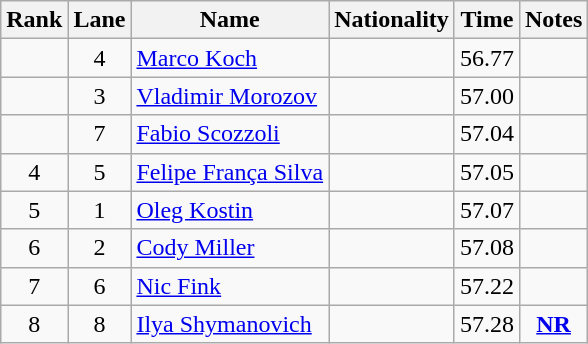<table class="wikitable sortable" style="text-align:center">
<tr>
<th>Rank</th>
<th>Lane</th>
<th>Name</th>
<th>Nationality</th>
<th>Time</th>
<th>Notes</th>
</tr>
<tr>
<td></td>
<td>4</td>
<td align=left><a href='#'>Marco Koch</a></td>
<td align=left></td>
<td>56.77</td>
<td></td>
</tr>
<tr>
<td></td>
<td>3</td>
<td align=left><a href='#'>Vladimir Morozov</a></td>
<td align=left></td>
<td>57.00</td>
<td></td>
</tr>
<tr>
<td></td>
<td>7</td>
<td align=left><a href='#'>Fabio Scozzoli</a></td>
<td align=left></td>
<td>57.04</td>
<td></td>
</tr>
<tr>
<td>4</td>
<td>5</td>
<td align=left><a href='#'>Felipe França Silva</a></td>
<td align=left></td>
<td>57.05</td>
<td></td>
</tr>
<tr>
<td>5</td>
<td>1</td>
<td align=left><a href='#'>Oleg Kostin</a></td>
<td align=left></td>
<td>57.07</td>
<td></td>
</tr>
<tr>
<td>6</td>
<td>2</td>
<td align=left><a href='#'>Cody Miller</a></td>
<td align=left></td>
<td>57.08</td>
<td></td>
</tr>
<tr>
<td>7</td>
<td>6</td>
<td align=left><a href='#'>Nic Fink</a></td>
<td align=left></td>
<td>57.22</td>
<td></td>
</tr>
<tr>
<td>8</td>
<td>8</td>
<td align=left><a href='#'>Ilya Shymanovich</a></td>
<td align=left></td>
<td>57.28</td>
<td><strong><a href='#'>NR</a></strong></td>
</tr>
</table>
